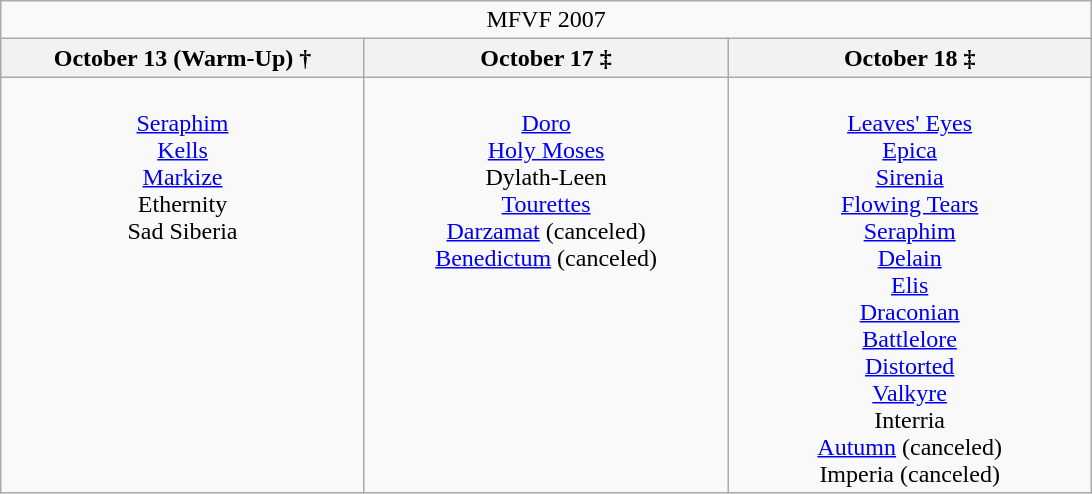<table class="wikitable">
<tr>
<td colspan="3" align="center">MFVF 2007</td>
</tr>
<tr>
<th>October 13 (Warm-Up) †</th>
<th>October 17 ‡</th>
<th>October 18 ‡</th>
</tr>
<tr>
<td valign="top" align="center" width=235><br><a href='#'>Seraphim</a><br>
<a href='#'>Kells</a><br>
<a href='#'>Markize</a><br>
Ethernity<br>
Sad Siberia</td>
<td valign="top" align="center" width=235><br><a href='#'>Doro</a><br>
<a href='#'>Holy Moses</a><br>
Dylath-Leen<br>
<a href='#'>Tourettes</a><br>
<a href='#'>Darzamat</a> (canceled)<br>
<a href='#'>Benedictum</a> (canceled)</td>
<td valign="top" align="center" width=235><br><a href='#'>Leaves' Eyes</a><br>
<a href='#'>Epica</a><br>
<a href='#'>Sirenia</a><br>
<a href='#'>Flowing Tears</a><br>
<a href='#'>Seraphim</a><br>
<a href='#'>Delain</a><br>
<a href='#'>Elis</a><br>
<a href='#'>Draconian</a><br>
<a href='#'>Battlelore</a><br>
<a href='#'>Distorted</a><br>
<a href='#'>Valkyre</a><br>
Interria<br>
<a href='#'>Autumn</a> (canceled)<br>
Imperia  (canceled)</td>
</tr>
</table>
